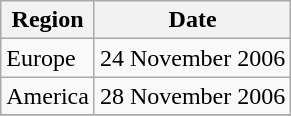<table class="wikitable">
<tr>
<th>Region</th>
<th>Date</th>
</tr>
<tr>
<td>Europe</td>
<td align="left">24 November 2006</td>
</tr>
<tr>
<td>America</td>
<td align="left">28 November 2006</td>
</tr>
<tr>
</tr>
</table>
